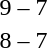<table style="text-align:center">
<tr>
<th width=200></th>
<th width=100></th>
<th width=200></th>
</tr>
<tr>
<td align=right><strong></strong></td>
<td>9 – 7</td>
<td align=left></td>
</tr>
<tr>
<td align=right><strong></strong></td>
<td>8 – 7</td>
<td align=left></td>
</tr>
</table>
